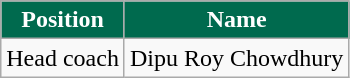<table class="wikitable">
<tr>
<th style="background:#006A4E; color: white; text-align:center;">Position</th>
<th style="background:#006A4E; color: white; text-align:center;">Name</th>
</tr>
<tr>
<td>Head coach</td>
<td> Dipu Roy Chowdhury</td>
</tr>
</table>
